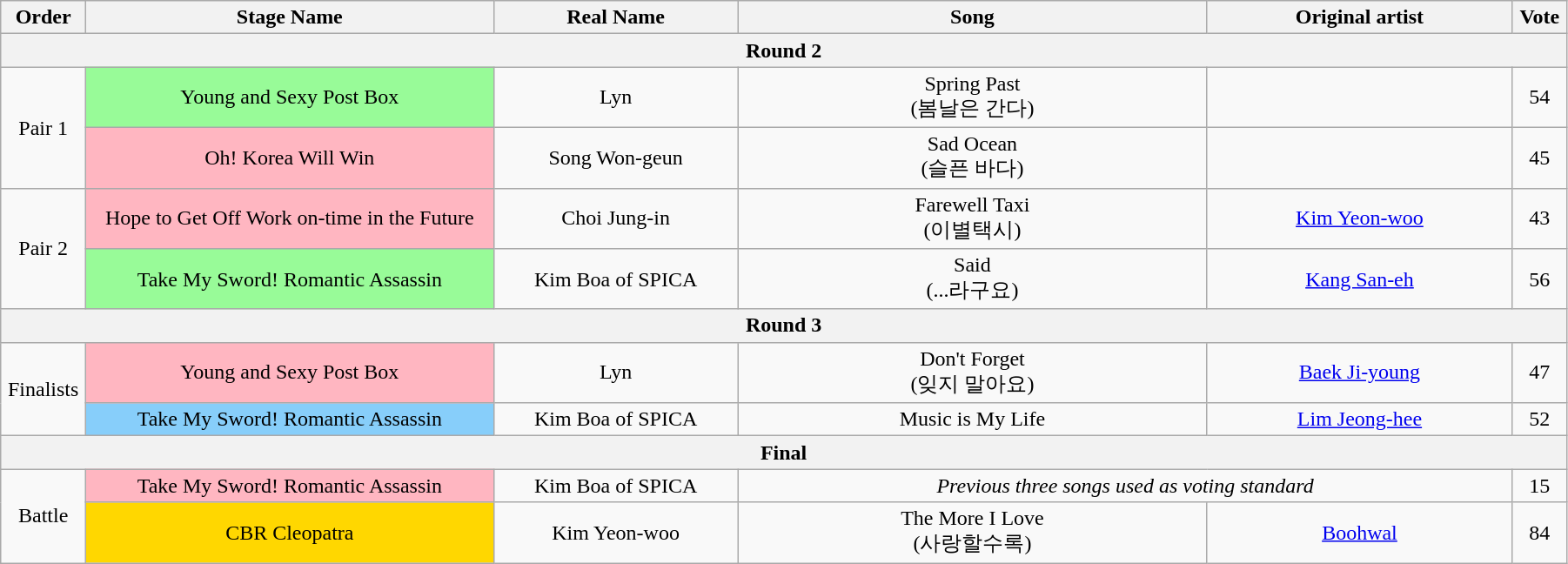<table class="wikitable" style="text-align:center; width:95%;">
<tr>
<th style="width:1%;">Order</th>
<th style="width:20%;">Stage Name</th>
<th style="width:12%;">Real Name</th>
<th style="width:23%;">Song</th>
<th style="width:15%;">Original artist</th>
<th style="width:1%;">Vote</th>
</tr>
<tr>
<th colspan=6>Round 2</th>
</tr>
<tr>
<td rowspan=2>Pair 1</td>
<td bgcolor="palegreen">Young and Sexy Post Box</td>
<td>Lyn</td>
<td>Spring Past<br>(봄날은 간다)</td>
<td></td>
<td>54</td>
</tr>
<tr>
<td bgcolor="lightpink">Oh! Korea Will Win</td>
<td>Song Won-geun</td>
<td>Sad Ocean<br>(슬픈 바다)</td>
<td></td>
<td>45</td>
</tr>
<tr>
<td rowspan=2>Pair 2</td>
<td bgcolor="lightpink">Hope to Get Off Work on-time in the Future</td>
<td>Choi Jung-in</td>
<td>Farewell Taxi<br>(이별택시)</td>
<td><a href='#'>Kim Yeon-woo</a></td>
<td>43</td>
</tr>
<tr>
<td bgcolor="palegreen">Take My Sword! Romantic Assassin</td>
<td>Kim Boa of SPICA</td>
<td>Said<br>(...라구요)</td>
<td><a href='#'>Kang San-eh</a></td>
<td>56</td>
</tr>
<tr>
<th colspan=6>Round 3</th>
</tr>
<tr>
<td rowspan=2>Finalists</td>
<td bgcolor="lightpink">Young and Sexy Post Box</td>
<td>Lyn</td>
<td>Don't Forget<br>(잊지 말아요)</td>
<td><a href='#'>Baek Ji-young</a></td>
<td>47</td>
</tr>
<tr>
<td bgcolor="lightskyblue">Take My Sword! Romantic Assassin</td>
<td>Kim Boa of SPICA</td>
<td>Music is My Life</td>
<td><a href='#'>Lim Jeong-hee</a></td>
<td>52</td>
</tr>
<tr>
<th colspan=6>Final</th>
</tr>
<tr>
<td rowspan=2>Battle</td>
<td bgcolor="lightpink">Take My Sword! Romantic Assassin</td>
<td>Kim Boa of SPICA</td>
<td colspan=2><em>Previous three songs used as voting standard</em></td>
<td>15</td>
</tr>
<tr>
<td bgcolor="gold">CBR Cleopatra</td>
<td>Kim Yeon-woo</td>
<td>The More I Love<br>(사랑할수록)</td>
<td><a href='#'>Boohwal</a></td>
<td>84</td>
</tr>
</table>
